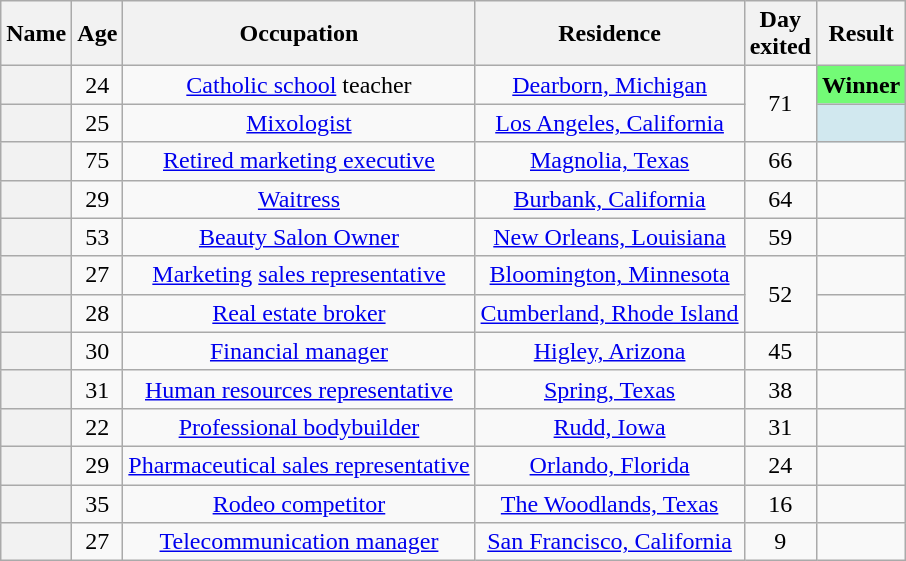<table class="wikitable sortable" style="text-align:center;">
<tr>
<th scope="col">Name</th>
<th scope="col">Age</th>
<th scope="col" class="unsortable">Occupation</th>
<th scope="col" class="unsortable">Residence</th>
<th scope="col">Day<br>exited</th>
<th scope="col" class="unsortable">Result</th>
</tr>
<tr>
<th scope="row"></th>
<td>24</td>
<td><a href='#'>Catholic school</a> teacher</td>
<td><a href='#'>Dearborn, Michigan</a></td>
<td rowspan="2">71</td>
<td bgcolor="73FB76"><strong>Winner</strong></td>
</tr>
<tr>
<th scope="row"></th>
<td>25</td>
<td><a href='#'>Mixologist</a></td>
<td><a href='#'>Los Angeles, California</a></td>
<td bgcolor="D1E8EF"></td>
</tr>
<tr>
<th scope="row"></th>
<td>75</td>
<td><a href='#'>Retired marketing executive</a></td>
<td><a href='#'>Magnolia, Texas</a></td>
<td>66</td>
<td></td>
</tr>
<tr>
<th scope="row"></th>
<td>29</td>
<td><a href='#'>Waitress</a></td>
<td><a href='#'>Burbank, California</a></td>
<td>64</td>
<td></td>
</tr>
<tr>
<th scope="row"></th>
<td>53</td>
<td><a href='#'>Beauty Salon Owner</a></td>
<td><a href='#'>New Orleans, Louisiana</a></td>
<td>59</td>
<td></td>
</tr>
<tr>
<th scope="row"></th>
<td>27</td>
<td><a href='#'>Marketing</a> <a href='#'>sales representative</a></td>
<td><a href='#'>Bloomington, Minnesota</a></td>
<td rowspan="2">52</td>
<td></td>
</tr>
<tr>
<th scope="row"></th>
<td>28</td>
<td><a href='#'>Real estate broker</a></td>
<td><a href='#'>Cumberland, Rhode Island</a></td>
<td></td>
</tr>
<tr>
<th scope="row"></th>
<td>30</td>
<td><a href='#'>Financial manager</a></td>
<td><a href='#'>Higley, Arizona</a></td>
<td>45</td>
<td></td>
</tr>
<tr>
<th scope="row"></th>
<td>31</td>
<td><a href='#'>Human resources representative</a></td>
<td><a href='#'>Spring, Texas</a></td>
<td>38</td>
<td></td>
</tr>
<tr>
<th scope="row"></th>
<td>22</td>
<td><a href='#'>Professional bodybuilder</a></td>
<td><a href='#'>Rudd, Iowa</a></td>
<td>31</td>
<td></td>
</tr>
<tr>
<th scope="row"></th>
<td>29</td>
<td><a href='#'>Pharmaceutical sales representative</a></td>
<td><a href='#'>Orlando, Florida</a></td>
<td>24</td>
<td></td>
</tr>
<tr>
<th scope="row"></th>
<td>35</td>
<td><a href='#'>Rodeo competitor</a></td>
<td><a href='#'>The Woodlands, Texas</a></td>
<td>16</td>
<td></td>
</tr>
<tr>
<th scope="row"></th>
<td>27</td>
<td><a href='#'>Telecommunication manager</a></td>
<td><a href='#'>San Francisco, California</a></td>
<td>9</td>
<td></td>
</tr>
</table>
